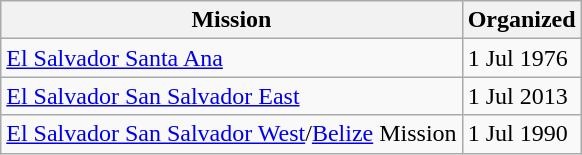<table class="wikitable sortable">
<tr>
<th>Mission</th>
<th data-sort-type=date>Organized</th>
</tr>
<tr>
<td><a href='#'>El Salvador Santa Ana</a></td>
<td>1 Jul 1976</td>
</tr>
<tr>
<td><a href='#'>El Salvador San Salvador East</a></td>
<td>1 Jul 2013</td>
</tr>
<tr>
<td><a href='#'>El Salvador San Salvador West</a>/<a href='#'>Belize</a> Mission</td>
<td>1 Jul 1990</td>
</tr>
</table>
